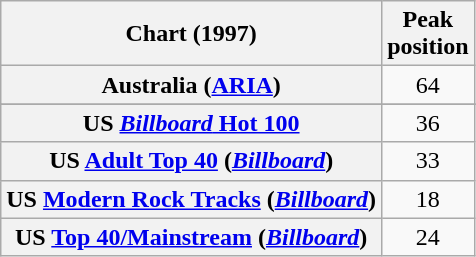<table class="wikitable sortable plainrowheaders" style="text-align:center">
<tr>
<th>Chart (1997)</th>
<th>Peak<br>position</th>
</tr>
<tr>
<th scope="row">Australia (<a href='#'>ARIA</a>)</th>
<td>64</td>
</tr>
<tr>
</tr>
<tr>
</tr>
<tr>
<th scope="row">US <a href='#'><em>Billboard</em> Hot 100</a></th>
<td>36</td>
</tr>
<tr>
<th scope="row">US <a href='#'>Adult Top 40</a> (<em><a href='#'>Billboard</a></em>)</th>
<td>33</td>
</tr>
<tr>
<th scope="row">US <a href='#'>Modern Rock Tracks</a> (<em><a href='#'>Billboard</a></em>)</th>
<td>18</td>
</tr>
<tr>
<th scope="row">US <a href='#'>Top 40/Mainstream</a> (<em><a href='#'>Billboard</a></em>)</th>
<td>24</td>
</tr>
</table>
